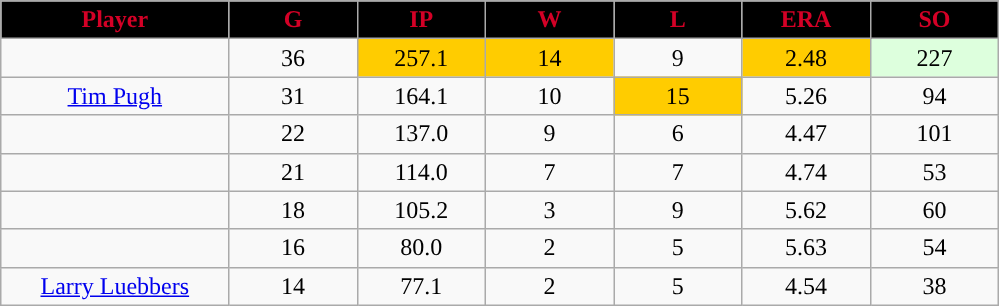<table class="wikitable sortable">
<tr>
<th style="background:black;color:#d40026;" width="16%">Player</th>
<th style="background:black;color:#d40026;" width="9%">G</th>
<th style="background:black;color:#d40026;" width="9%">IP</th>
<th style="background:black;color:#d40026;" width="9%">W</th>
<th style="background:black;color:#d40026;" width="9%">L</th>
<th style="background:black;color:#d40026;" width="9%">ERA</th>
<th style="background:black;color:#d40026;" width="9%">SO</th>
</tr>
<tr align="center">
<td></td>
<td>36</td>
<td style="background:#fc0;">257.1</td>
<td style="background:#fc0;">14</td>
<td>9</td>
<td style="background:#fc0;">2.48</td>
<td style="background:#DDFFDD;">227</td>
</tr>
<tr align="center">
<td><a href='#'>Tim Pugh</a></td>
<td>31</td>
<td>164.1</td>
<td>10</td>
<td style="background:#fc0;">15</td>
<td>5.26</td>
<td>94</td>
</tr>
<tr align=center>
<td></td>
<td>22</td>
<td>137.0</td>
<td>9</td>
<td>6</td>
<td>4.47</td>
<td>101</td>
</tr>
<tr align="center">
<td></td>
<td>21</td>
<td>114.0</td>
<td>7</td>
<td>7</td>
<td>4.74</td>
<td>53</td>
</tr>
<tr align="center">
<td></td>
<td>18</td>
<td>105.2</td>
<td>3</td>
<td>9</td>
<td>5.62</td>
<td>60</td>
</tr>
<tr align="center">
<td></td>
<td>16</td>
<td>80.0</td>
<td>2</td>
<td>5</td>
<td>5.63</td>
<td>54</td>
</tr>
<tr align="center">
<td><a href='#'>Larry Luebbers</a></td>
<td>14</td>
<td>77.1</td>
<td>2</td>
<td>5</td>
<td>4.54</td>
<td>38</td>
</tr>
</table>
